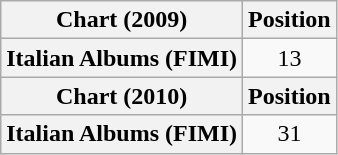<table class="wikitable sortable plainrowheaders" style="text-align:center">
<tr>
<th scope="col">Chart (2009)</th>
<th scope="col">Position</th>
</tr>
<tr>
<th scope="row">Italian Albums (FIMI)</th>
<td>13</td>
</tr>
<tr>
<th scope="col">Chart (2010)</th>
<th scope="col">Position</th>
</tr>
<tr>
<th scope="row">Italian Albums (FIMI)</th>
<td>31</td>
</tr>
</table>
